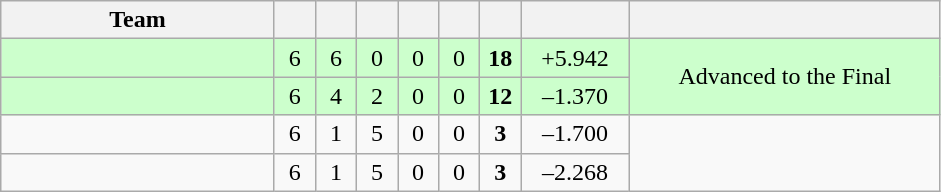<table class="wikitable" style="text-align:center">
<tr>
<th style="width:175px;">Team</th>
<th style="width:20px;"></th>
<th style="width:20px;"></th>
<th style="width:20px;"></th>
<th style="width:20px;"></th>
<th style="width:20px;"></th>
<th style="width:20px;"></th>
<th style="width:65px;"></th>
<th style="width:200px;"></th>
</tr>
<tr style="background:#cfc;">
<td style="text-align:left"></td>
<td>6</td>
<td>6</td>
<td>0</td>
<td>0</td>
<td>0</td>
<td><strong>18</strong></td>
<td>+5.942</td>
<td rowspan=2>Advanced to the Final</td>
</tr>
<tr style="background:#cfc;">
<td style="text-align:left"></td>
<td>6</td>
<td>4</td>
<td>2</td>
<td>0</td>
<td>0</td>
<td><strong>12</strong></td>
<td>–1.370</td>
</tr>
<tr>
<td style="text-align:left"></td>
<td>6</td>
<td>1</td>
<td>5</td>
<td>0</td>
<td>0</td>
<td><strong>3</strong></td>
<td>–1.700</td>
<td rowspan="2"></td>
</tr>
<tr>
<td style="text-align:left"></td>
<td>6</td>
<td>1</td>
<td>5</td>
<td>0</td>
<td>0</td>
<td><strong>3</strong></td>
<td>–2.268</td>
</tr>
</table>
